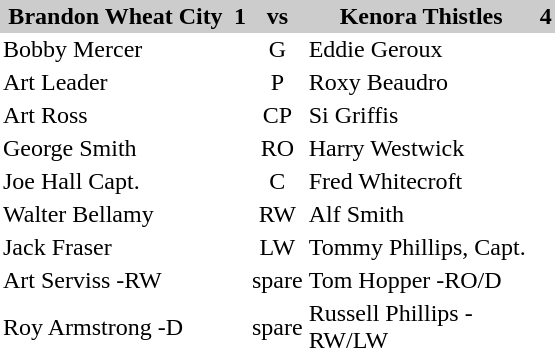<table cellpadding=2 cellspacing=0 border=0 style="margin-left: 0.5in">
<tr bgcolor=#cccccc>
<th width=150>Brandon Wheat City</th>
<th>1</th>
<th width=30>vs</th>
<th width=150>Kenora Thistles</th>
<th>4</th>
</tr>
<tr>
<td>Bobby Mercer</td>
<td></td>
<td align=center>G</td>
<td>Eddie Geroux</td>
<td></td>
<td></td>
</tr>
<tr>
<td>Art Leader</td>
<td></td>
<td align=center>P</td>
<td>Roxy Beaudro</td>
<td></td>
<td></td>
</tr>
<tr>
<td>Art Ross</td>
<td></td>
<td align=center>CP</td>
<td>Si Griffis</td>
<td></td>
<td></td>
</tr>
<tr>
<td>George Smith</td>
<td></td>
<td align=center>RO</td>
<td>Harry Westwick</td>
<td></td>
<td></td>
</tr>
<tr>
<td>Joe Hall Capt.</td>
<td></td>
<td align=center>C</td>
<td>Fred Whitecroft</td>
<td></td>
<td></td>
</tr>
<tr>
<td>Walter Bellamy</td>
<td></td>
<td align=center>RW</td>
<td>Alf Smith</td>
<td></td>
<td></td>
</tr>
<tr>
<td>Jack Fraser</td>
<td></td>
<td align=center>LW</td>
<td>Tommy Phillips, Capt.</td>
<td></td>
<td></td>
</tr>
<tr>
<td>Art Serviss -RW</td>
<td></td>
<td align=center>spare</td>
<td>Tom Hopper -RO/D</td>
<td></td>
<td></td>
</tr>
<tr>
<td>Roy Armstrong -D</td>
<td></td>
<td align=center>spare</td>
<td>Russell Phillips -RW/LW</td>
<td></td>
<td></td>
</tr>
<tr>
</tr>
</table>
